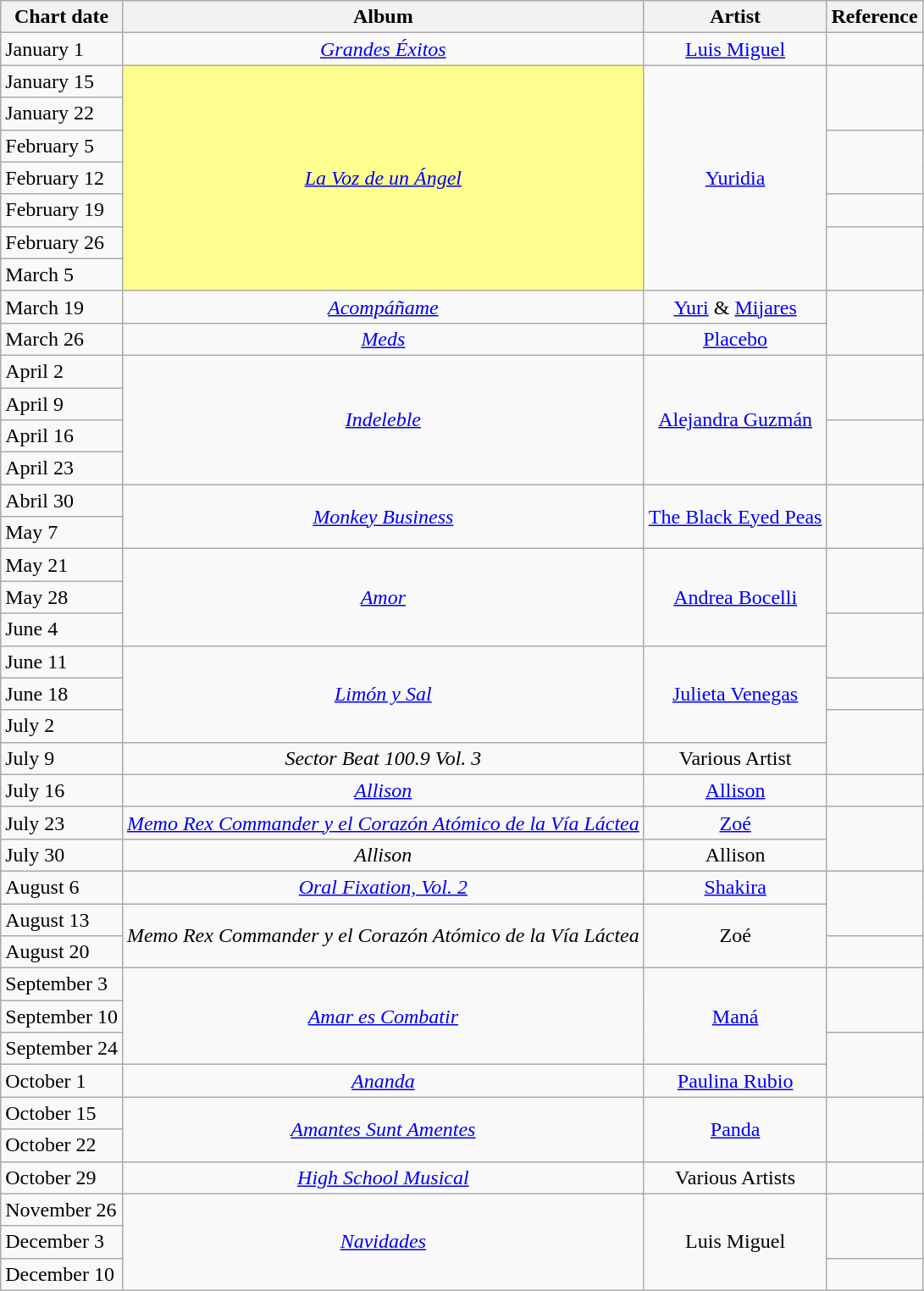<table class="wikitable">
<tr>
<th>Chart date</th>
<th>Album</th>
<th>Artist</th>
<th class="unsortable">Reference</th>
</tr>
<tr>
<td>January 1</td>
<td style="text-align: center;"><em><a href='#'>Grandes Éxitos</a></em></td>
<td style="text-align: center;"><a href='#'>Luis Miguel</a></td>
<td style="text-align: center;"></td>
</tr>
<tr>
<td>January 15</td>
<td bgcolor=#FFFF90 style="text-align: center;" rowspan="7"><em><a href='#'>La Voz de un Ángel</a></em></td>
<td style="text-align: center;" rowspan="7"><a href='#'>Yuridia</a></td>
<td style="text-align: center;" rowspan="2"></td>
</tr>
<tr>
<td>January 22</td>
</tr>
<tr>
<td>February 5</td>
<td style="text-align: center;" rowspan="2"></td>
</tr>
<tr>
<td>February 12</td>
</tr>
<tr>
<td>February 19</td>
<td style="text-align: center;"></td>
</tr>
<tr>
<td>February 26</td>
<td style="text-align: center;" rowspan="2"></td>
</tr>
<tr>
<td>March 5</td>
</tr>
<tr>
<td>March 19</td>
<td style="text-align: center;"><em><a href='#'>Acompáñame</a></em></td>
<td style="text-align: center;"><a href='#'>Yuri</a> & <a href='#'>Mijares</a></td>
<td style="text-align: center;" rowspan="2"></td>
</tr>
<tr>
<td>March 26</td>
<td style="text-align: center;"><em><a href='#'>Meds</a></em></td>
<td style="text-align: center;"><a href='#'>Placebo</a></td>
</tr>
<tr>
<td>April 2</td>
<td style="text-align: center;" rowspan="4"><em><a href='#'>Indeleble</a></em></td>
<td style="text-align: center;" rowspan="4"><a href='#'>Alejandra Guzmán</a></td>
<td style="text-align: center;" rowspan="2"></td>
</tr>
<tr>
<td>April 9</td>
</tr>
<tr>
<td>April 16</td>
<td style="text-align: center;" rowspan="2"></td>
</tr>
<tr>
<td>April 23</td>
</tr>
<tr>
<td>Abril 30</td>
<td style="text-align: center;" rowspan="2"><em><a href='#'>Monkey Business</a></em></td>
<td style="text-align: center;" rowspan="2"><a href='#'>The Black Eyed Peas</a></td>
<td style="text-align: center;" rowspan="2"></td>
</tr>
<tr>
<td>May 7</td>
</tr>
<tr>
<td>May 21</td>
<td style="text-align: center;" rowspan="3"><em><a href='#'>Amor</a></em></td>
<td style="text-align: center;" rowspan="3"><a href='#'>Andrea Bocelli</a></td>
<td style="text-align: center;" rowspan="2"></td>
</tr>
<tr>
<td>May 28</td>
</tr>
<tr>
<td>June 4</td>
<td style="text-align: center;" rowspan="2"></td>
</tr>
<tr>
<td>June 11</td>
<td style="text-align: center;" rowspan="3"><em><a href='#'>Limón y Sal</a></em></td>
<td style="text-align: center;" rowspan="3"><a href='#'>Julieta Venegas</a></td>
</tr>
<tr>
<td>June 18</td>
<td style="text-align: center;"></td>
</tr>
<tr>
<td>July 2</td>
<td style="text-align: center;" rowspan="2"></td>
</tr>
<tr>
<td>July 9</td>
<td style="text-align: center;"><em>Sector Beat 100.9 Vol. 3</em></td>
<td style="text-align: center;">Various Artist</td>
</tr>
<tr>
<td>July 16</td>
<td style="text-align: center;"><em><a href='#'>Allison</a></em></td>
<td style="text-align: center;"><a href='#'>Allison</a></td>
<td style="text-align: center;"></td>
</tr>
<tr>
<td>July 23</td>
<td style="text-align: center;"><em><a href='#'>Memo Rex Commander y el Corazón Atómico de la Vía Láctea</a></em></td>
<td style="text-align: center;"><a href='#'>Zoé</a></td>
<td style="text-align: center;" rowspan="2"></td>
</tr>
<tr>
<td>July 30</td>
<td style="text-align: center;"><em>Allison</em></td>
<td style="text-align: center;">Allison</td>
</tr>
<tr>
<td>August 6</td>
<td style="text-align: center;"><em><a href='#'>Oral Fixation, Vol. 2</a></em></td>
<td style="text-align: center;"><a href='#'>Shakira</a></td>
<td style="text-align: center;" rowspan="2"></td>
</tr>
<tr>
<td>August 13</td>
<td style="text-align: center;" rowspan="2"><em>Memo Rex Commander y el Corazón Atómico de la Vía Láctea</em></td>
<td style="text-align: center;" rowspan="2">Zoé</td>
</tr>
<tr>
<td>August 20</td>
<td style="text-align: center;"></td>
</tr>
<tr>
<td>September 3</td>
<td style="text-align: center;" rowspan="3"><em><a href='#'>Amar es Combatir</a></em></td>
<td style="text-align: center;" rowspan="3"><a href='#'>Maná</a></td>
<td style="text-align: center;" rowspan="2"></td>
</tr>
<tr>
<td>September 10</td>
</tr>
<tr>
<td>September 24</td>
<td style="text-align: center;" rowspan="2"></td>
</tr>
<tr>
<td>October 1</td>
<td style="text-align: center;"><em><a href='#'>Ananda</a></em></td>
<td style="text-align: center;"><a href='#'>Paulina Rubio</a></td>
</tr>
<tr>
<td>October 15</td>
<td style="text-align: center;" rowspan="2"><em><a href='#'>Amantes Sunt Amentes</a></em></td>
<td style="text-align: center;" rowspan="2"><a href='#'>Panda</a></td>
<td style="text-align: center;" rowspan="2"></td>
</tr>
<tr>
<td>October 22</td>
</tr>
<tr>
<td>October 29</td>
<td style="text-align: center;"><em><a href='#'>High School Musical</a></em></td>
<td style="text-align: center;">Various Artists</td>
<td style="text-align: center;"></td>
</tr>
<tr>
<td>November 26</td>
<td style="text-align: center;" rowspan="3"><em><a href='#'>Navidades</a></em></td>
<td style="text-align: center;" rowspan="3">Luis Miguel</td>
<td style="text-align: center;" rowspan="2"></td>
</tr>
<tr>
<td>December 3</td>
</tr>
<tr>
<td>December 10</td>
<td style="text-align: center;"></td>
</tr>
</table>
